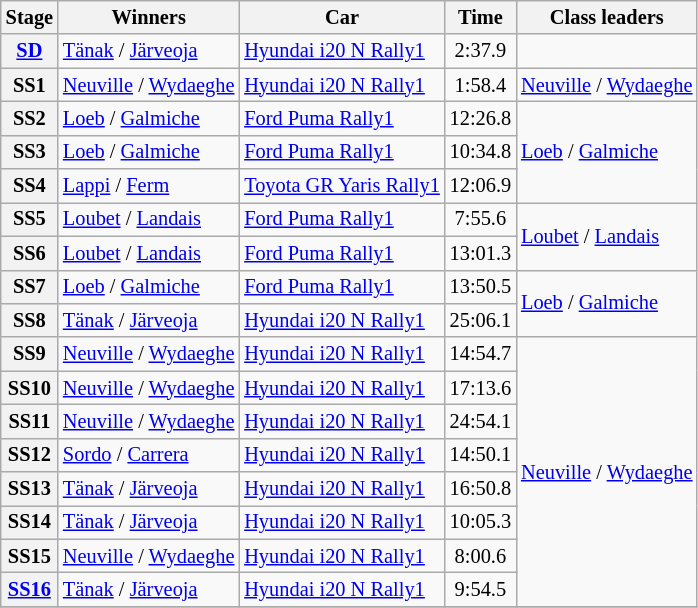<table class="wikitable" style="font-size:85%">
<tr>
<th>Stage</th>
<th>Winners</th>
<th>Car</th>
<th>Time</th>
<th>Class leaders</th>
</tr>
<tr>
<th><a href='#'>SD</a></th>
<td><a href='#'>Tänak</a> / <a href='#'>Järveoja</a></td>
<td><a href='#'>Hyundai i20 N Rally1</a></td>
<td align="center">2:37.9</td>
<td></td>
</tr>
<tr>
<th>SS1</th>
<td><a href='#'>Neuville</a> / <a href='#'>Wydaeghe</a></td>
<td><a href='#'>Hyundai i20 N Rally1</a></td>
<td align="center">1:58.4</td>
<td><a href='#'>Neuville</a> / <a href='#'>Wydaeghe</a></td>
</tr>
<tr>
<th>SS2</th>
<td><a href='#'>Loeb</a> / <a href='#'>Galmiche</a></td>
<td><a href='#'>Ford Puma Rally1</a></td>
<td align="center">12:26.8</td>
<td rowspan="3"><a href='#'>Loeb</a> / <a href='#'>Galmiche</a></td>
</tr>
<tr>
<th>SS3</th>
<td><a href='#'>Loeb</a> / <a href='#'>Galmiche</a></td>
<td><a href='#'>Ford Puma Rally1</a></td>
<td align="center">10:34.8</td>
</tr>
<tr>
<th>SS4</th>
<td><a href='#'>Lappi</a> / <a href='#'>Ferm</a></td>
<td><a href='#'>Toyota GR Yaris Rally1</a></td>
<td align="center">12:06.9</td>
</tr>
<tr>
<th>SS5</th>
<td><a href='#'>Loubet</a> / <a href='#'>Landais</a></td>
<td><a href='#'>Ford Puma Rally1</a></td>
<td align="center">7:55.6</td>
<td rowspan=2><a href='#'>Loubet</a> / <a href='#'>Landais</a></td>
</tr>
<tr>
<th>SS6</th>
<td><a href='#'>Loubet</a> / <a href='#'>Landais</a></td>
<td><a href='#'>Ford Puma Rally1</a></td>
<td align="center">13:01.3</td>
</tr>
<tr>
<th>SS7</th>
<td><a href='#'>Loeb</a> / <a href='#'>Galmiche</a></td>
<td><a href='#'>Ford Puma Rally1</a></td>
<td align="center">13:50.5</td>
<td rowspan="2"><a href='#'>Loeb</a> / <a href='#'>Galmiche</a></td>
</tr>
<tr>
<th>SS8</th>
<td><a href='#'>Tänak</a> / <a href='#'>Järveoja</a></td>
<td><a href='#'>Hyundai i20 N Rally1</a></td>
<td align="center">25:06.1</td>
</tr>
<tr>
<th>SS9</th>
<td><a href='#'>Neuville</a> / <a href='#'>Wydaeghe</a></td>
<td><a href='#'>Hyundai i20 N Rally1</a></td>
<td align="center">14:54.7</td>
<td rowspan="8"><a href='#'>Neuville</a> / <a href='#'>Wydaeghe</a></td>
</tr>
<tr>
<th>SS10</th>
<td><a href='#'>Neuville</a> / <a href='#'>Wydaeghe</a></td>
<td><a href='#'>Hyundai i20 N Rally1</a></td>
<td align="center">17:13.6</td>
</tr>
<tr>
<th>SS11</th>
<td><a href='#'>Neuville</a> / <a href='#'>Wydaeghe</a></td>
<td><a href='#'>Hyundai i20 N Rally1</a></td>
<td align="center">24:54.1</td>
</tr>
<tr>
<th>SS12</th>
<td><a href='#'>Sordo</a> / <a href='#'>Carrera</a></td>
<td><a href='#'>Hyundai i20 N Rally1</a></td>
<td align="center">14:50.1</td>
</tr>
<tr>
<th>SS13</th>
<td><a href='#'>Tänak</a> / <a href='#'>Järveoja</a></td>
<td><a href='#'>Hyundai i20 N Rally1</a></td>
<td align="center">16:50.8</td>
</tr>
<tr>
<th>SS14</th>
<td><a href='#'>Tänak</a> / <a href='#'>Järveoja</a></td>
<td><a href='#'>Hyundai i20 N Rally1</a></td>
<td align="center">10:05.3</td>
</tr>
<tr>
<th>SS15</th>
<td><a href='#'>Neuville</a> / <a href='#'>Wydaeghe</a></td>
<td><a href='#'>Hyundai i20 N Rally1</a></td>
<td align="center">8:00.6</td>
</tr>
<tr>
<th><a href='#'>SS16</a></th>
<td><a href='#'>Tänak</a> / <a href='#'>Järveoja</a></td>
<td><a href='#'>Hyundai i20 N Rally1</a></td>
<td align="center">9:54.5</td>
</tr>
<tr>
</tr>
</table>
